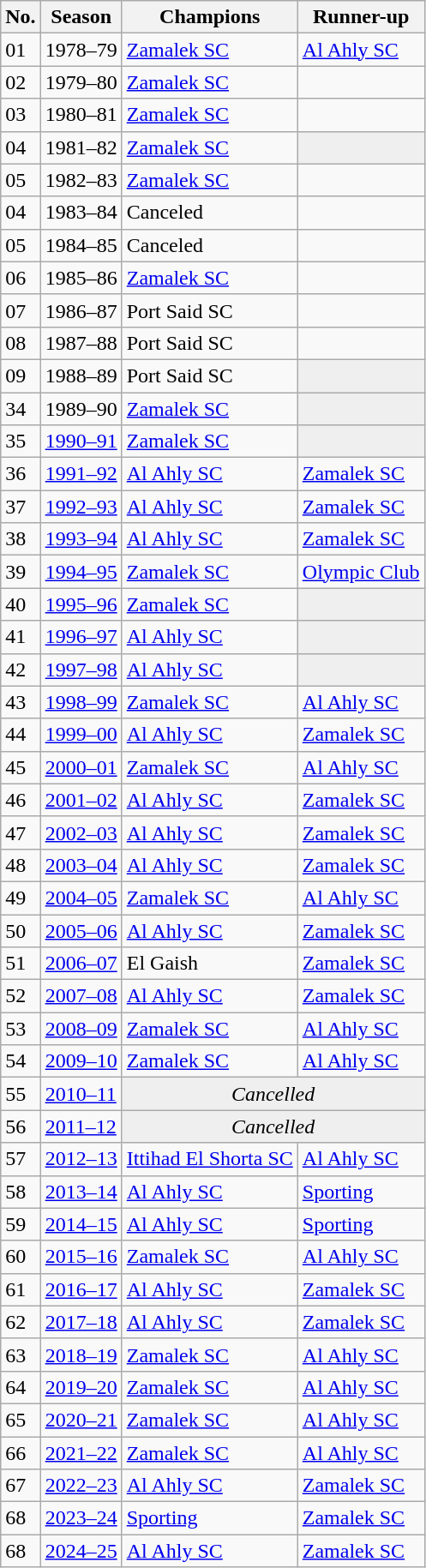<table class="wikitable sortable">
<tr>
<th>No.</th>
<th>Season</th>
<th>Champions</th>
<th>Runner-up</th>
</tr>
<tr>
<td>01</td>
<td>1978–79</td>
<td><a href='#'>Zamalek SC</a></td>
<td><a href='#'>Al Ahly SC</a></td>
</tr>
<tr>
<td>02</td>
<td>1979–80</td>
<td><a href='#'>Zamalek SC</a></td>
<td></td>
</tr>
<tr>
<td>03</td>
<td>1980–81</td>
<td><a href='#'>Zamalek SC</a></td>
<td></td>
</tr>
<tr>
<td>04</td>
<td>1981–82</td>
<td><a href='#'>Zamalek SC</a></td>
<td bgcolor=#efefef></td>
</tr>
<tr>
<td>05</td>
<td>1982–83</td>
<td><a href='#'>Zamalek SC</a></td>
<td></td>
</tr>
<tr>
<td>04</td>
<td>1983–84</td>
<td>Canceled</td>
<td></td>
</tr>
<tr>
<td>05</td>
<td>1984–85</td>
<td>Canceled</td>
<td></td>
</tr>
<tr>
<td>06</td>
<td>1985–86</td>
<td><a href='#'>Zamalek SC</a></td>
<td></td>
</tr>
<tr>
<td>07</td>
<td>1986–87</td>
<td>Port Said SC</td>
<td></td>
</tr>
<tr>
<td>08</td>
<td>1987–88</td>
<td>Port Said SC</td>
<td></td>
</tr>
<tr>
<td>09</td>
<td>1988–89</td>
<td>Port Said SC</td>
<td bgcolor=#efefef></td>
</tr>
<tr>
<td>34</td>
<td>1989–90</td>
<td><a href='#'>Zamalek SC</a></td>
<td bgcolor=#efefef></td>
</tr>
<tr>
<td>35</td>
<td><a href='#'>1990–91</a></td>
<td><a href='#'>Zamalek SC</a></td>
<td bgcolor=#efefef></td>
</tr>
<tr>
<td>36</td>
<td><a href='#'>1991–92</a></td>
<td><a href='#'>Al Ahly SC</a></td>
<td><a href='#'>Zamalek SC</a></td>
</tr>
<tr>
<td>37</td>
<td><a href='#'>1992–93</a></td>
<td><a href='#'>Al Ahly SC</a></td>
<td><a href='#'>Zamalek SC</a></td>
</tr>
<tr>
<td>38</td>
<td><a href='#'>1993–94</a></td>
<td><a href='#'>Al Ahly SC</a></td>
<td><a href='#'>Zamalek SC</a></td>
</tr>
<tr>
<td>39</td>
<td><a href='#'>1994–95</a></td>
<td><a href='#'>Zamalek SC</a></td>
<td><a href='#'>Olympic Club</a></td>
</tr>
<tr>
<td>40</td>
<td><a href='#'>1995–96</a></td>
<td><a href='#'>Zamalek SC</a></td>
<td bgcolor=#efefef></td>
</tr>
<tr>
<td>41</td>
<td><a href='#'>1996–97</a></td>
<td><a href='#'>Al Ahly SC</a></td>
<td bgcolor=#efefef></td>
</tr>
<tr>
<td>42</td>
<td><a href='#'>1997–98</a></td>
<td><a href='#'>Al Ahly SC</a></td>
<td bgcolor=#efefef></td>
</tr>
<tr>
<td>43</td>
<td><a href='#'>1998–99</a></td>
<td><a href='#'>Zamalek SC</a></td>
<td><a href='#'>Al Ahly SC</a></td>
</tr>
<tr>
<td>44</td>
<td><a href='#'>1999–00</a></td>
<td><a href='#'>Al Ahly SC</a></td>
<td><a href='#'>Zamalek SC</a></td>
</tr>
<tr>
<td>45</td>
<td><a href='#'>2000–01</a></td>
<td><a href='#'>Zamalek SC</a></td>
<td><a href='#'>Al Ahly SC</a></td>
</tr>
<tr>
<td>46</td>
<td><a href='#'>2001–02</a></td>
<td><a href='#'>Al Ahly SC</a></td>
<td><a href='#'>Zamalek SC</a></td>
</tr>
<tr>
<td>47</td>
<td><a href='#'>2002–03</a></td>
<td><a href='#'>Al Ahly SC</a></td>
<td><a href='#'>Zamalek SC</a></td>
</tr>
<tr>
<td>48</td>
<td><a href='#'>2003–04</a></td>
<td><a href='#'>Al Ahly SC</a></td>
<td><a href='#'>Zamalek SC</a></td>
</tr>
<tr>
<td>49</td>
<td><a href='#'>2004–05</a></td>
<td><a href='#'>Zamalek SC</a></td>
<td><a href='#'>Al Ahly SC</a></td>
</tr>
<tr>
<td>50</td>
<td><a href='#'>2005–06</a></td>
<td><a href='#'>Al Ahly SC</a></td>
<td><a href='#'>Zamalek SC</a></td>
</tr>
<tr>
<td>51</td>
<td><a href='#'>2006–07</a></td>
<td>El Gaish</td>
<td><a href='#'>Zamalek SC</a></td>
</tr>
<tr>
<td>52</td>
<td><a href='#'>2007–08</a></td>
<td><a href='#'>Al Ahly SC</a></td>
<td><a href='#'>Zamalek SC</a></td>
</tr>
<tr>
<td>53</td>
<td><a href='#'>2008–09</a></td>
<td><a href='#'>Zamalek SC</a></td>
<td><a href='#'>Al Ahly SC</a></td>
</tr>
<tr>
<td>54</td>
<td><a href='#'>2009–10</a></td>
<td><a href='#'>Zamalek SC</a></td>
<td><a href='#'>Al Ahly SC</a></td>
</tr>
<tr>
<td>55</td>
<td><a href='#'>2010–11</a></td>
<td colspan="2" bgcolor="#efefef" align="center"><em>Cancelled</em></td>
</tr>
<tr>
<td>56</td>
<td><a href='#'>2011–12</a></td>
<td colspan="2" bgcolor="#efefef" align="center"><em>Cancelled</em></td>
</tr>
<tr>
<td>57</td>
<td><a href='#'>2012–13</a></td>
<td><a href='#'>Ittihad El Shorta SC</a></td>
<td><a href='#'>Al Ahly SC</a></td>
</tr>
<tr>
<td>58</td>
<td><a href='#'>2013–14</a></td>
<td><a href='#'>Al Ahly SC</a></td>
<td><a href='#'>Sporting</a></td>
</tr>
<tr>
<td>59</td>
<td><a href='#'>2014–15</a></td>
<td><a href='#'>Al Ahly SC</a></td>
<td><a href='#'>Sporting</a></td>
</tr>
<tr>
<td>60</td>
<td><a href='#'>2015–16</a></td>
<td><a href='#'>Zamalek SC</a></td>
<td><a href='#'>Al Ahly SC</a></td>
</tr>
<tr>
<td>61</td>
<td><a href='#'>2016–17</a></td>
<td><a href='#'>Al Ahly SC</a></td>
<td><a href='#'>Zamalek SC</a></td>
</tr>
<tr>
<td>62</td>
<td><a href='#'>2017–18</a></td>
<td><a href='#'>Al Ahly SC</a></td>
<td><a href='#'>Zamalek SC</a></td>
</tr>
<tr>
<td>63</td>
<td><a href='#'>2018–19</a></td>
<td><a href='#'>Zamalek SC</a></td>
<td><a href='#'>Al Ahly SC</a></td>
</tr>
<tr>
<td>64</td>
<td><a href='#'>2019–20</a></td>
<td><a href='#'>Zamalek SC</a></td>
<td><a href='#'>Al Ahly SC</a></td>
</tr>
<tr>
<td>65</td>
<td><a href='#'>2020–21</a></td>
<td><a href='#'>Zamalek SC</a></td>
<td><a href='#'>Al Ahly SC</a></td>
</tr>
<tr>
<td>66</td>
<td><a href='#'>2021–22</a></td>
<td><a href='#'>Zamalek SC</a></td>
<td><a href='#'>Al Ahly SC</a></td>
</tr>
<tr>
<td>67</td>
<td><a href='#'>2022–23</a></td>
<td><a href='#'>Al Ahly SC</a></td>
<td><a href='#'>Zamalek SC</a></td>
</tr>
<tr>
<td>68</td>
<td><a href='#'>2023–24</a></td>
<td><a href='#'>Sporting</a></td>
<td><a href='#'>Zamalek SC</a></td>
</tr>
<tr>
<td>68</td>
<td><a href='#'>2024–25</a></td>
<td><a href='#'>Al Ahly SC</a></td>
<td><a href='#'>Zamalek SC</a></td>
</tr>
</table>
